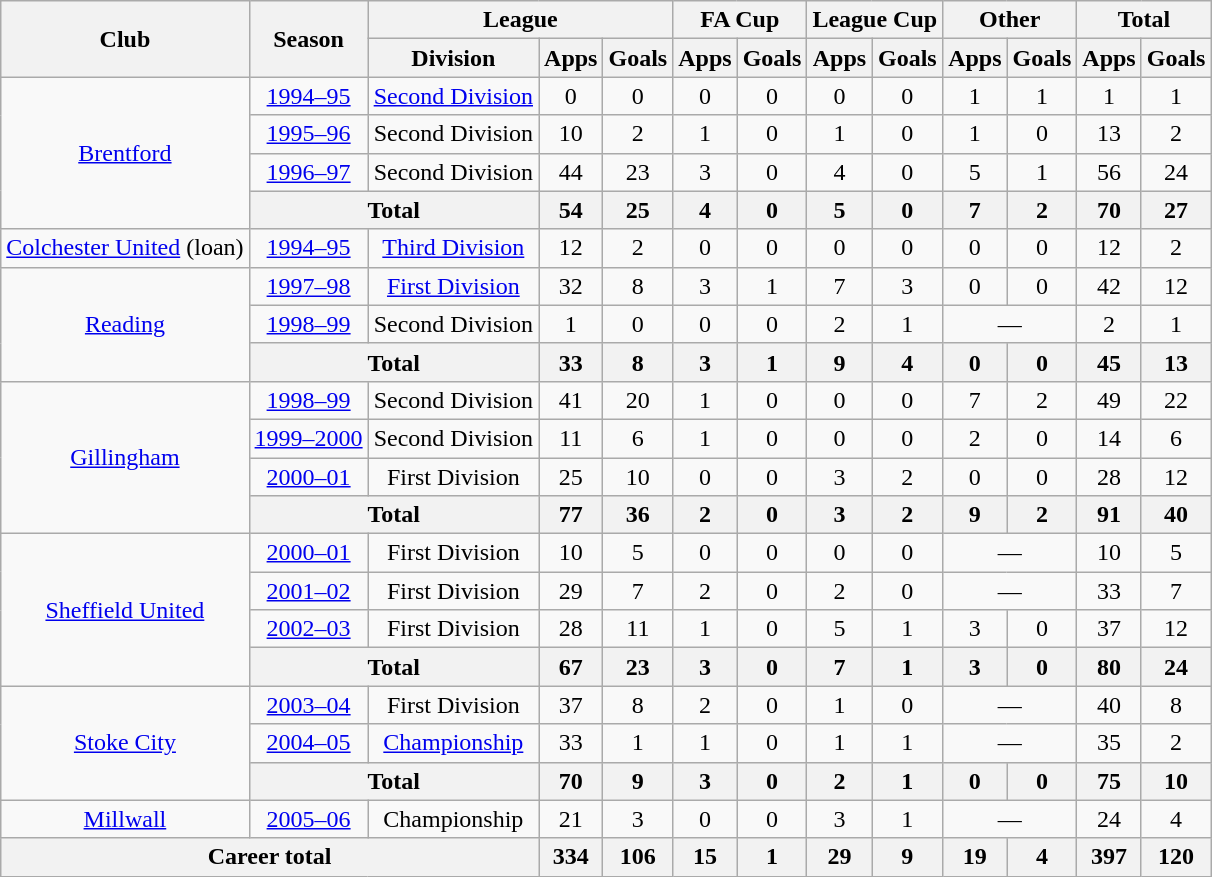<table class="wikitable" style="text-align: center;">
<tr>
<th rowspan="2">Club</th>
<th rowspan="2">Season</th>
<th colspan="3">League</th>
<th colspan="2">FA Cup</th>
<th colspan="2">League Cup</th>
<th colspan="2">Other</th>
<th colspan="2">Total</th>
</tr>
<tr>
<th>Division</th>
<th>Apps</th>
<th>Goals</th>
<th>Apps</th>
<th>Goals</th>
<th>Apps</th>
<th>Goals</th>
<th>Apps</th>
<th>Goals</th>
<th>Apps</th>
<th>Goals</th>
</tr>
<tr>
<td rowspan="4"><a href='#'>Brentford</a></td>
<td><a href='#'>1994–95</a></td>
<td><a href='#'>Second Division</a></td>
<td>0</td>
<td>0</td>
<td>0</td>
<td>0</td>
<td>0</td>
<td>0</td>
<td>1</td>
<td>1</td>
<td>1</td>
<td>1</td>
</tr>
<tr>
<td><a href='#'>1995–96</a></td>
<td>Second Division</td>
<td>10</td>
<td>2</td>
<td>1</td>
<td>0</td>
<td>1</td>
<td>0</td>
<td>1</td>
<td>0</td>
<td>13</td>
<td>2</td>
</tr>
<tr>
<td><a href='#'>1996–97</a></td>
<td>Second Division</td>
<td>44</td>
<td>23</td>
<td>3</td>
<td>0</td>
<td>4</td>
<td>0</td>
<td>5</td>
<td>1</td>
<td>56</td>
<td>24</td>
</tr>
<tr>
<th colspan="2">Total</th>
<th>54</th>
<th>25</th>
<th>4</th>
<th>0</th>
<th>5</th>
<th>0</th>
<th>7</th>
<th>2</th>
<th>70</th>
<th>27</th>
</tr>
<tr>
<td><a href='#'>Colchester United</a> (loan)</td>
<td><a href='#'>1994–95</a></td>
<td><a href='#'>Third Division</a></td>
<td>12</td>
<td>2</td>
<td>0</td>
<td>0</td>
<td>0</td>
<td>0</td>
<td>0</td>
<td>0</td>
<td>12</td>
<td>2</td>
</tr>
<tr>
<td rowspan="3"><a href='#'>Reading</a></td>
<td><a href='#'>1997–98</a></td>
<td><a href='#'>First Division</a></td>
<td>32</td>
<td>8</td>
<td>3</td>
<td>1</td>
<td>7</td>
<td>3</td>
<td>0</td>
<td>0</td>
<td>42</td>
<td>12</td>
</tr>
<tr>
<td><a href='#'>1998–99</a></td>
<td>Second Division</td>
<td>1</td>
<td>0</td>
<td>0</td>
<td>0</td>
<td>2</td>
<td>1</td>
<td colspan="2">―</td>
<td>2</td>
<td>1</td>
</tr>
<tr>
<th colspan="2">Total</th>
<th>33</th>
<th>8</th>
<th>3</th>
<th>1</th>
<th>9</th>
<th>4</th>
<th>0</th>
<th>0</th>
<th>45</th>
<th>13</th>
</tr>
<tr>
<td rowspan="4"><a href='#'>Gillingham</a></td>
<td><a href='#'>1998–99</a></td>
<td>Second Division</td>
<td>41</td>
<td>20</td>
<td>1</td>
<td>0</td>
<td>0</td>
<td>0</td>
<td>7</td>
<td>2</td>
<td>49</td>
<td>22</td>
</tr>
<tr>
<td><a href='#'>1999–2000</a></td>
<td>Second Division</td>
<td>11</td>
<td>6</td>
<td>1</td>
<td>0</td>
<td>0</td>
<td>0</td>
<td>2</td>
<td>0</td>
<td>14</td>
<td>6</td>
</tr>
<tr>
<td><a href='#'>2000–01</a></td>
<td>First Division</td>
<td>25</td>
<td>10</td>
<td>0</td>
<td>0</td>
<td>3</td>
<td>2</td>
<td>0</td>
<td>0</td>
<td>28</td>
<td>12</td>
</tr>
<tr>
<th colspan="2">Total</th>
<th>77</th>
<th>36</th>
<th>2</th>
<th>0</th>
<th>3</th>
<th>2</th>
<th>9</th>
<th>2</th>
<th>91</th>
<th>40</th>
</tr>
<tr>
<td rowspan="4"><a href='#'>Sheffield United</a></td>
<td><a href='#'>2000–01</a></td>
<td>First Division</td>
<td>10</td>
<td>5</td>
<td>0</td>
<td>0</td>
<td>0</td>
<td>0</td>
<td colspan="2">―</td>
<td>10</td>
<td>5</td>
</tr>
<tr>
<td><a href='#'>2001–02</a></td>
<td>First Division</td>
<td>29</td>
<td>7</td>
<td>2</td>
<td>0</td>
<td>2</td>
<td>0</td>
<td colspan="2">―</td>
<td>33</td>
<td>7</td>
</tr>
<tr>
<td><a href='#'>2002–03</a></td>
<td>First Division</td>
<td>28</td>
<td>11</td>
<td>1</td>
<td>0</td>
<td>5</td>
<td>1</td>
<td>3</td>
<td>0</td>
<td>37</td>
<td>12</td>
</tr>
<tr>
<th colspan="2">Total</th>
<th>67</th>
<th>23</th>
<th>3</th>
<th>0</th>
<th>7</th>
<th>1</th>
<th>3</th>
<th>0</th>
<th>80</th>
<th>24</th>
</tr>
<tr>
<td rowspan="3"><a href='#'>Stoke City</a></td>
<td><a href='#'>2003–04</a></td>
<td>First Division</td>
<td>37</td>
<td>8</td>
<td>2</td>
<td>0</td>
<td>1</td>
<td>0</td>
<td colspan="2">―</td>
<td>40</td>
<td>8</td>
</tr>
<tr>
<td><a href='#'>2004–05</a></td>
<td><a href='#'>Championship</a></td>
<td>33</td>
<td>1</td>
<td>1</td>
<td>0</td>
<td>1</td>
<td>1</td>
<td colspan="2">―</td>
<td>35</td>
<td>2</td>
</tr>
<tr>
<th colspan="2">Total</th>
<th>70</th>
<th>9</th>
<th>3</th>
<th>0</th>
<th>2</th>
<th>1</th>
<th>0</th>
<th>0</th>
<th>75</th>
<th>10</th>
</tr>
<tr>
<td><a href='#'>Millwall</a></td>
<td><a href='#'>2005–06</a></td>
<td>Championship</td>
<td>21</td>
<td>3</td>
<td>0</td>
<td>0</td>
<td>3</td>
<td>1</td>
<td colspan="2">―</td>
<td>24</td>
<td>4</td>
</tr>
<tr>
<th colspan="3">Career total</th>
<th>334</th>
<th>106</th>
<th>15</th>
<th>1</th>
<th>29</th>
<th>9</th>
<th>19</th>
<th>4</th>
<th>397</th>
<th>120</th>
</tr>
</table>
